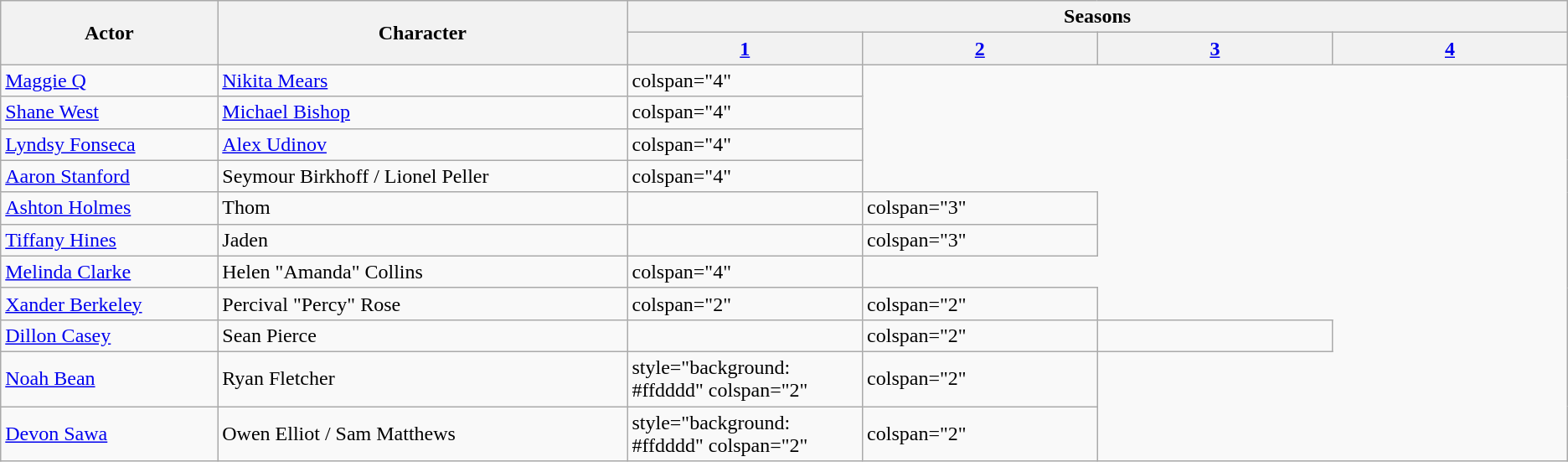<table class="wikitable">
<tr>
<th rowspan="2">Actor</th>
<th rowspan="2">Character</th>
<th colspan="4">Seasons</th>
</tr>
<tr>
<th style="width:15%;"><a href='#'>1</a></th>
<th style="width:15%;"><a href='#'>2</a></th>
<th style="width:15%;"><a href='#'>3</a></th>
<th style="width:15%;"><a href='#'>4</a></th>
</tr>
<tr>
<td><a href='#'>Maggie Q</a></td>
<td><a href='#'>Nikita Mears</a></td>
<td>colspan="4" </td>
</tr>
<tr>
<td><a href='#'>Shane West</a></td>
<td><a href='#'>Michael Bishop</a></td>
<td>colspan="4" </td>
</tr>
<tr>
<td><a href='#'>Lyndsy Fonseca</a></td>
<td><a href='#'>Alex Udinov</a></td>
<td>colspan="4" </td>
</tr>
<tr>
<td><a href='#'>Aaron Stanford</a></td>
<td>Seymour Birkhoff / Lionel Peller</td>
<td>colspan="4" </td>
</tr>
<tr>
<td><a href='#'>Ashton Holmes</a></td>
<td>Thom</td>
<td></td>
<td>colspan="3" </td>
</tr>
<tr>
<td><a href='#'>Tiffany Hines</a></td>
<td>Jaden</td>
<td></td>
<td>colspan="3" </td>
</tr>
<tr>
<td><a href='#'>Melinda Clarke</a></td>
<td>Helen "Amanda" Collins</td>
<td>colspan="4" </td>
</tr>
<tr>
<td><a href='#'>Xander Berkeley</a></td>
<td>Percival "Percy" Rose</td>
<td>colspan="2" </td>
<td>colspan="2" </td>
</tr>
<tr>
<td><a href='#'>Dillon Casey</a></td>
<td>Sean Pierce</td>
<td></td>
<td>colspan="2" </td>
<td></td>
</tr>
<tr>
<td><a href='#'>Noah Bean</a></td>
<td>Ryan Fletcher</td>
<td>style="background: #ffdddd" colspan="2" </td>
<td>colspan="2" </td>
</tr>
<tr>
<td><a href='#'>Devon Sawa</a></td>
<td>Owen Elliot / Sam Matthews</td>
<td>style="background: #ffdddd" colspan="2" </td>
<td>colspan="2" </td>
</tr>
</table>
